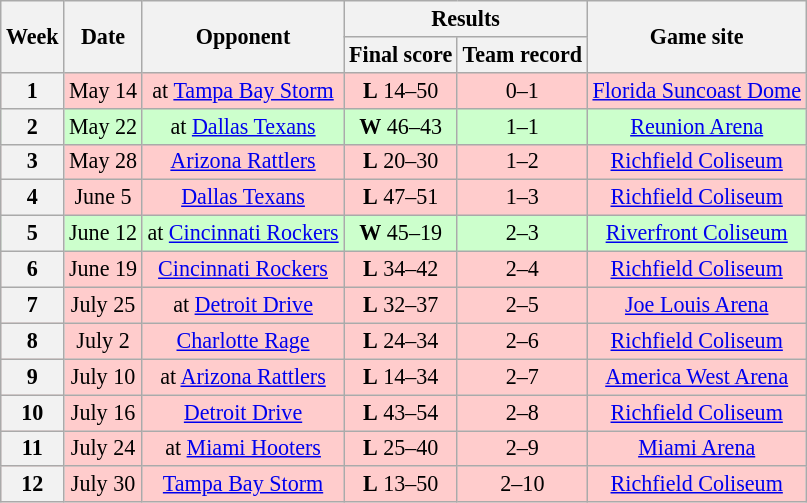<table class="wikitable" style="font-size: 92%;" "align=center">
<tr>
<th rowspan="2">Week</th>
<th rowspan="2">Date</th>
<th rowspan="2">Opponent</th>
<th colspan="2">Results</th>
<th rowspan="2">Game site</th>
</tr>
<tr>
<th>Final score</th>
<th>Team record</th>
</tr>
<tr style="background:#fcc">
<th>1</th>
<td style="text-align:center;">May 14</td>
<td style="text-align:center;">at <a href='#'>Tampa Bay Storm</a></td>
<td style="text-align:center;"><strong>L</strong> 14–50</td>
<td style="text-align:center;">0–1</td>
<td style="text-align:center;"><a href='#'>Florida Suncoast Dome</a></td>
</tr>
<tr style="background:#cfc">
<th>2</th>
<td style="text-align:center;">May 22</td>
<td style="text-align:center;">at <a href='#'>Dallas Texans</a></td>
<td style="text-align:center;"><strong>W</strong> 46–43</td>
<td style="text-align:center;">1–1</td>
<td style="text-align:center;"><a href='#'>Reunion Arena</a></td>
</tr>
<tr style="background:#fcc">
<th>3</th>
<td style="text-align:center;">May 28</td>
<td style="text-align:center;"><a href='#'>Arizona Rattlers</a></td>
<td style="text-align:center;"><strong>L</strong> 20–30</td>
<td style="text-align:center;">1–2</td>
<td style="text-align:center;"><a href='#'>Richfield Coliseum</a></td>
</tr>
<tr style="background:#fcc">
<th>4</th>
<td style="text-align:center;">June 5</td>
<td style="text-align:center;"><a href='#'>Dallas Texans</a></td>
<td style="text-align:center;"><strong>L</strong> 47–51</td>
<td style="text-align:center;">1–3</td>
<td style="text-align:center;"><a href='#'>Richfield Coliseum</a></td>
</tr>
<tr style="background:#cfc">
<th>5</th>
<td style="text-align:center;">June 12</td>
<td style="text-align:center;">at <a href='#'>Cincinnati Rockers</a></td>
<td style="text-align:center;"><strong>W</strong> 45–19</td>
<td style="text-align:center;">2–3</td>
<td style="text-align:center;"><a href='#'>Riverfront Coliseum</a></td>
</tr>
<tr style="background:#fcc">
<th>6</th>
<td style="text-align:center;">June 19</td>
<td style="text-align:center;"><a href='#'>Cincinnati Rockers</a></td>
<td style="text-align:center;"><strong>L</strong> 34–42</td>
<td style="text-align:center;">2–4</td>
<td style="text-align:center;"><a href='#'>Richfield Coliseum</a></td>
</tr>
<tr style="background:#fcc">
<th>7</th>
<td style="text-align:center;">July 25</td>
<td style="text-align:center;">at <a href='#'>Detroit Drive</a></td>
<td style="text-align:center;"><strong>L</strong> 32–37</td>
<td style="text-align:center;">2–5</td>
<td style="text-align:center;"><a href='#'>Joe Louis Arena</a></td>
</tr>
<tr style="background:#fcc">
<th>8</th>
<td style="text-align:center;">July 2</td>
<td style="text-align:center;"><a href='#'>Charlotte Rage</a></td>
<td style="text-align:center;"><strong>L</strong> 24–34</td>
<td style="text-align:center;">2–6</td>
<td style="text-align:center;"><a href='#'>Richfield Coliseum</a></td>
</tr>
<tr style="background:#fcc">
<th>9</th>
<td style="text-align:center;">July 10</td>
<td style="text-align:center;">at <a href='#'>Arizona Rattlers</a></td>
<td style="text-align:center;"><strong>L</strong> 14–34</td>
<td style="text-align:center;">2–7</td>
<td style="text-align:center;"><a href='#'>America West Arena</a></td>
</tr>
<tr style="background:#fcc">
<th>10</th>
<td style="text-align:center;">July 16</td>
<td style="text-align:center;"><a href='#'>Detroit Drive</a></td>
<td style="text-align:center;"><strong>L</strong> 43–54</td>
<td style="text-align:center;">2–8</td>
<td style="text-align:center;"><a href='#'>Richfield Coliseum</a></td>
</tr>
<tr style="background:#fcc">
<th>11</th>
<td style="text-align:center;">July 24</td>
<td style="text-align:center;">at <a href='#'>Miami Hooters</a></td>
<td style="text-align:center;"><strong>L</strong> 25–40</td>
<td style="text-align:center;">2–9</td>
<td style="text-align:center;"><a href='#'>Miami Arena</a></td>
</tr>
<tr style="background:#fcc">
<th>12</th>
<td style="text-align:center;">July 30</td>
<td style="text-align:center;"><a href='#'>Tampa Bay Storm</a></td>
<td style="text-align:center;"><strong>L</strong> 13–50</td>
<td style="text-align:center;">2–10</td>
<td style="text-align:center;"><a href='#'>Richfield Coliseum</a></td>
</tr>
</table>
